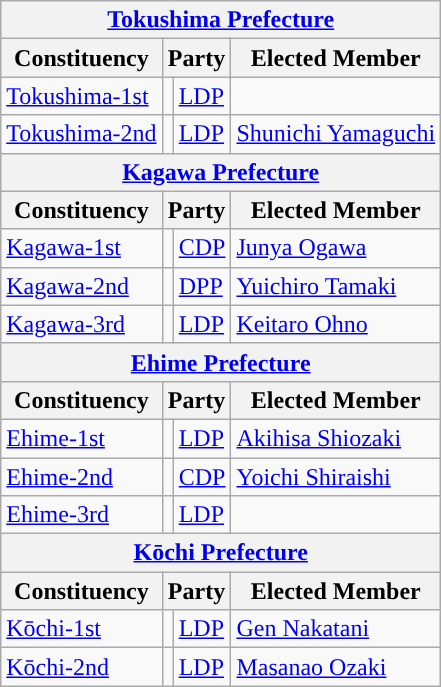<table class="wikitable">
<tr>
<th colspan=4><a href='#'>Tokushima Prefecture</a></th>
</tr>
<tr>
<th>Constituency</th>
<th colspan=2>Party</th>
<th>Elected Member</th>
</tr>
<tr>
<td><a href='#'>Tokushima-1st</a></td>
<td style="background:"></td>
<td><a href='#'>LDP</a></td>
<td></td>
</tr>
<tr>
<td><a href='#'>Tokushima-2nd</a></td>
<td style="background:"></td>
<td><a href='#'>LDP</a></td>
<td><a href='#'>Shunichi Yamaguchi</a></td>
</tr>
<tr>
<th colspan=4><a href='#'>Kagawa Prefecture</a></th>
</tr>
<tr>
<th>Constituency</th>
<th colspan=2>Party</th>
<th>Elected Member</th>
</tr>
<tr>
<td><a href='#'>Kagawa-1st</a></td>
<td style="background:"></td>
<td><a href='#'>CDP</a></td>
<td><a href='#'>Junya Ogawa</a></td>
</tr>
<tr>
<td><a href='#'>Kagawa-2nd</a></td>
<td style="background:"></td>
<td><a href='#'>DPP</a></td>
<td><a href='#'>Yuichiro Tamaki</a></td>
</tr>
<tr>
<td><a href='#'>Kagawa-3rd</a></td>
<td style="background:"></td>
<td><a href='#'>LDP</a></td>
<td><a href='#'>Keitaro Ohno</a></td>
</tr>
<tr>
<th colspan=4><a href='#'>Ehime Prefecture</a></th>
</tr>
<tr>
<th>Constituency</th>
<th colspan=2>Party</th>
<th>Elected Member</th>
</tr>
<tr>
<td><a href='#'>Ehime-1st</a></td>
<td style="background:"></td>
<td><a href='#'>LDP</a></td>
<td><a href='#'>Akihisa Shiozaki</a></td>
</tr>
<tr>
<td><a href='#'>Ehime-2nd</a></td>
<td style="background:"></td>
<td><a href='#'>CDP</a></td>
<td><a href='#'>Yoichi Shiraishi</a></td>
</tr>
<tr>
<td><a href='#'>Ehime-3rd</a></td>
<td style="background:"></td>
<td><a href='#'>LDP</a></td>
<td></td>
</tr>
<tr>
<th colspan=4><a href='#'>Kōchi Prefecture</a></th>
</tr>
<tr>
<th>Constituency</th>
<th colspan=2>Party</th>
<th>Elected Member</th>
</tr>
<tr>
<td><a href='#'>Kōchi-1st</a></td>
<td style="background:"></td>
<td><a href='#'>LDP</a></td>
<td><a href='#'>Gen Nakatani</a></td>
</tr>
<tr>
<td><a href='#'>Kōchi-2nd</a></td>
<td style="background:"></td>
<td><a href='#'>LDP</a></td>
<td><a href='#'>Masanao Ozaki</a></td>
</tr>
</table>
